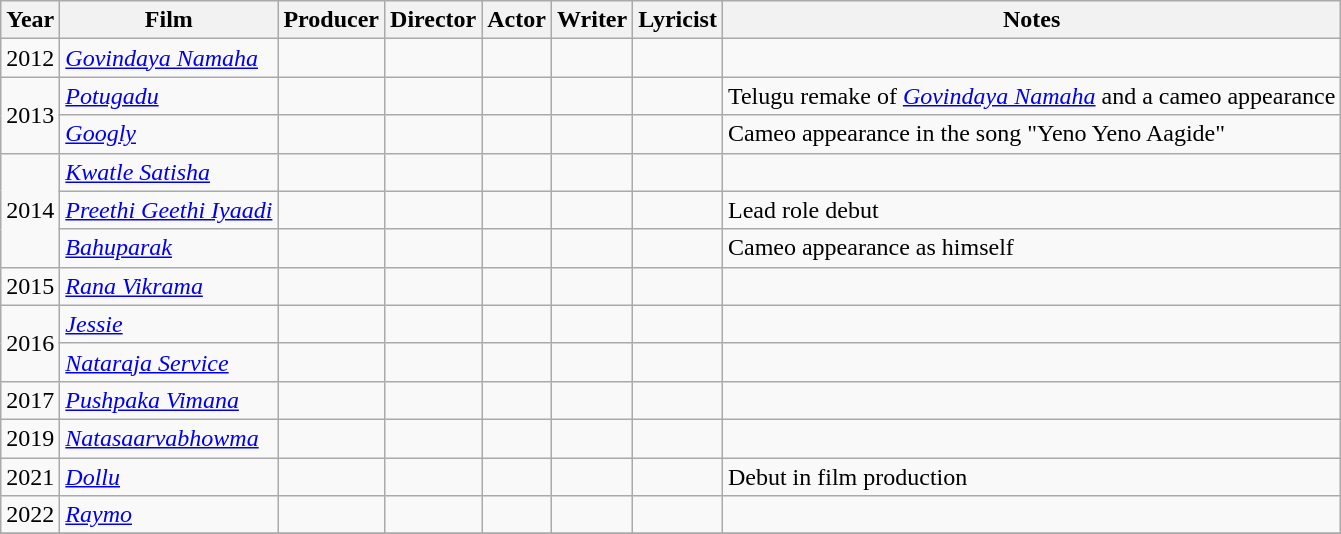<table class="wikitable sortable">
<tr>
<th>Year</th>
<th>Film</th>
<th>Producer</th>
<th>Director</th>
<th>Actor</th>
<th>Writer</th>
<th>Lyricist</th>
<th>Notes</th>
</tr>
<tr>
<td>2012</td>
<td><em><a href='#'>Govindaya Namaha</a></em></td>
<td></td>
<td></td>
<td></td>
<td></td>
<td></td>
<td></td>
</tr>
<tr>
<td rowspan=2>2013</td>
<td><em><a href='#'>Potugadu</a></em></td>
<td></td>
<td></td>
<td></td>
<td></td>
<td></td>
<td>Telugu remake of <em><a href='#'>Govindaya Namaha</a></em> and a cameo appearance</td>
</tr>
<tr>
<td><em><a href='#'>Googly</a></em></td>
<td></td>
<td></td>
<td></td>
<td></td>
<td></td>
<td>Cameo appearance in the song "Yeno Yeno Aagide"</td>
</tr>
<tr>
<td rowspan="3">2014</td>
<td><em><a href='#'>Kwatle Satisha</a></em></td>
<td></td>
<td></td>
<td></td>
<td></td>
<td></td>
<td></td>
</tr>
<tr>
<td><em><a href='#'>Preethi Geethi Iyaadi</a></em></td>
<td></td>
<td></td>
<td></td>
<td></td>
<td></td>
<td>Lead role debut</td>
</tr>
<tr>
<td><em><a href='#'>Bahuparak</a></em></td>
<td></td>
<td></td>
<td></td>
<td></td>
<td></td>
<td>Cameo appearance as himself</td>
</tr>
<tr>
<td>2015</td>
<td><em><a href='#'>Rana Vikrama</a></em></td>
<td></td>
<td></td>
<td></td>
<td></td>
<td></td>
<td></td>
</tr>
<tr>
<td rowspan="2">2016</td>
<td><em><a href='#'>Jessie</a></em></td>
<td></td>
<td></td>
<td></td>
<td></td>
<td></td>
<td></td>
</tr>
<tr>
<td><em><a href='#'>Nataraja Service</a></em></td>
<td></td>
<td></td>
<td></td>
<td></td>
<td></td>
<td></td>
</tr>
<tr>
<td>2017</td>
<td><em><a href='#'>Pushpaka Vimana</a></em></td>
<td></td>
<td></td>
<td></td>
<td></td>
<td></td>
<td></td>
</tr>
<tr>
<td>2019</td>
<td><em><a href='#'>Natasaarvabhowma</a></em></td>
<td></td>
<td></td>
<td></td>
<td></td>
<td></td>
<td></td>
</tr>
<tr>
<td>2021</td>
<td><em><a href='#'>Dollu</a></em></td>
<td></td>
<td></td>
<td></td>
<td></td>
<td></td>
<td>Debut in film production</td>
</tr>
<tr>
<td>2022</td>
<td><em><a href='#'>Raymo</a></em></td>
<td></td>
<td></td>
<td></td>
<td></td>
<td></td>
<td></td>
</tr>
<tr>
</tr>
</table>
